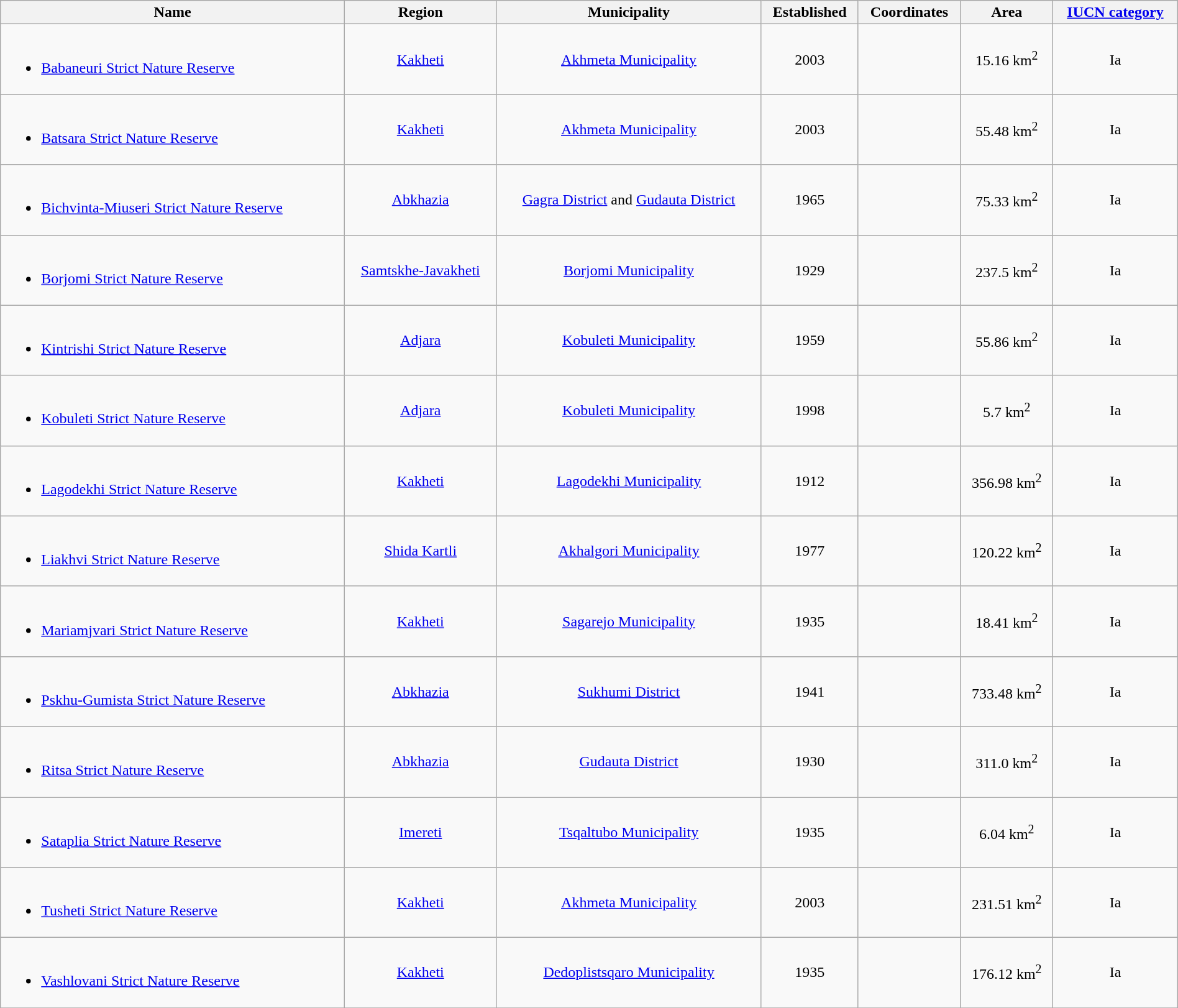<table class="sortable wikitable" style="width:100%; margin:auto;">
<tr>
<th scope="col">Name</th>
<th scope="col">Region</th>
<th scope="col">Municipality</th>
<th scope="col">Established</th>
<th scope="col">Coordinates</th>
<th scope="col">Area</th>
<th scope="col"><a href='#'>IUCN category</a></th>
</tr>
<tr>
<td align="left"><br><ul><li><a href='#'>Babaneuri Strict Nature Reserve</a></li></ul></td>
<td align="center"><a href='#'>Kakheti</a></td>
<td align="center"><a href='#'>Akhmeta Municipality</a></td>
<td align="center">2003</td>
<td align="center"></td>
<td align="center">15.16 km<sup>2</sup></td>
<td align="center">Ia</td>
</tr>
<tr>
<td align="left"><br><ul><li><a href='#'>Batsara Strict Nature Reserve</a></li></ul></td>
<td align="center"><a href='#'>Kakheti</a></td>
<td align="center"><a href='#'>Akhmeta Municipality</a></td>
<td align="center">2003</td>
<td align="center"></td>
<td align="center">55.48 km<sup>2</sup></td>
<td align="center">Ia</td>
</tr>
<tr>
<td align="left"><br><ul><li><a href='#'>Bichvinta-Miuseri Strict Nature Reserve</a></li></ul></td>
<td align="center"><a href='#'>Abkhazia</a></td>
<td align="center"><a href='#'>Gagra District</a> and <a href='#'>Gudauta District</a></td>
<td align="center">1965</td>
<td align="center"></td>
<td align="center">75.33 km<sup>2</sup></td>
<td align="center">Ia</td>
</tr>
<tr>
<td align="left"><br><ul><li><a href='#'>Borjomi Strict Nature Reserve</a></li></ul></td>
<td align="center"><a href='#'>Samtskhe-Javakheti</a></td>
<td align="center"><a href='#'>Borjomi Municipality</a></td>
<td align="center">1929</td>
<td align="center"></td>
<td align="center">237.5 km<sup>2</sup></td>
<td align="center">Ia</td>
</tr>
<tr>
<td align="left"><br><ul><li><a href='#'>Kintrishi Strict Nature Reserve</a></li></ul></td>
<td align="center"><a href='#'>Adjara</a></td>
<td align="center"><a href='#'>Kobuleti Municipality</a></td>
<td align="center">1959</td>
<td align="center"></td>
<td align="center">55.86 km<sup>2</sup></td>
<td align="center">Ia</td>
</tr>
<tr>
<td align="left"><br><ul><li><a href='#'>Kobuleti Strict Nature Reserve</a></li></ul></td>
<td align="center"><a href='#'>Adjara</a></td>
<td align="center"><a href='#'>Kobuleti Municipality</a></td>
<td align="center">1998</td>
<td align="center"></td>
<td align="center">5.7 km<sup>2</sup></td>
<td align="center">Ia</td>
</tr>
<tr>
<td align="left"><br><ul><li><a href='#'>Lagodekhi Strict Nature Reserve</a></li></ul></td>
<td align="center"><a href='#'>Kakheti</a></td>
<td align="center"><a href='#'>Lagodekhi Municipality</a></td>
<td align="center">1912</td>
<td align="center"></td>
<td align="center">356.98 km<sup>2</sup></td>
<td align="center">Ia</td>
</tr>
<tr>
<td align="left"><br><ul><li><a href='#'>Liakhvi Strict Nature Reserve</a></li></ul></td>
<td align="center"><a href='#'>Shida Kartli</a></td>
<td align="center"><a href='#'>Akhalgori Municipality</a></td>
<td align="center">1977</td>
<td align="center"></td>
<td align="center">120.22 km<sup>2</sup></td>
<td align="center">Ia</td>
</tr>
<tr>
<td align="left"><br><ul><li><a href='#'>Mariamjvari Strict Nature Reserve</a></li></ul></td>
<td align="center"><a href='#'>Kakheti</a></td>
<td align="center"><a href='#'>Sagarejo Municipality</a></td>
<td align="center">1935</td>
<td align="center"></td>
<td align="center">18.41 km<sup>2</sup></td>
<td align="center">Ia</td>
</tr>
<tr>
<td align="left"><br><ul><li><a href='#'>Pskhu-Gumista Strict Nature Reserve</a></li></ul></td>
<td align="center"><a href='#'>Abkhazia</a></td>
<td align="center"><a href='#'>Sukhumi District</a></td>
<td align="center">1941</td>
<td align="center"></td>
<td align="center">733.48 km<sup>2</sup></td>
<td align="center">Ia</td>
</tr>
<tr>
<td align="left"><br><ul><li><a href='#'>Ritsa Strict Nature Reserve</a></li></ul></td>
<td align="center"><a href='#'>Abkhazia</a></td>
<td align="center"><a href='#'>Gudauta District</a></td>
<td align="center">1930</td>
<td align="center"></td>
<td align="center">311.0 km<sup>2</sup></td>
<td align="center">Ia</td>
</tr>
<tr>
<td align="left"><br><ul><li><a href='#'>Sataplia Strict Nature Reserve</a></li></ul></td>
<td align="center"><a href='#'>Imereti</a></td>
<td align="center"><a href='#'>Tsqaltubo Municipality</a></td>
<td align="center">1935</td>
<td align="center"></td>
<td align="center">6.04 km<sup>2</sup></td>
<td align="center">Ia</td>
</tr>
<tr>
<td align="left"><br><ul><li><a href='#'>Tusheti Strict Nature Reserve</a></li></ul></td>
<td align="center"><a href='#'>Kakheti</a></td>
<td align="center"><a href='#'>Akhmeta Municipality</a></td>
<td align="center">2003</td>
<td align="center"></td>
<td align="center">231.51 km<sup>2</sup></td>
<td align="center">Ia</td>
</tr>
<tr>
<td align="left"><br><ul><li><a href='#'>Vashlovani Strict Nature Reserve</a></li></ul></td>
<td align="center"><a href='#'>Kakheti</a></td>
<td align="center"><a href='#'>Dedoplistsqaro Municipality</a></td>
<td align="center">1935</td>
<td align="center"></td>
<td align="center">176.12 km<sup>2</sup></td>
<td align="center">Ia</td>
</tr>
<tr>
</tr>
</table>
